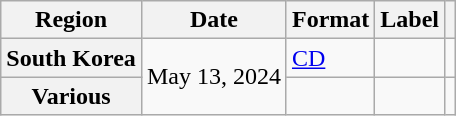<table class="wikitable plainrowheaders">
<tr>
<th scope="col">Region</th>
<th scope="col">Date</th>
<th scope="col">Format</th>
<th scope="col">Label</th>
<th scope="col"></th>
</tr>
<tr>
<th scope="row">South Korea</th>
<td rowspan="2">May 13, 2024</td>
<td><a href='#'>CD</a></td>
<td></td>
<td style="text-align:center"></td>
</tr>
<tr>
<th scope="row">Various</th>
<td></td>
<td></td>
<td style="text-align:center"></td>
</tr>
</table>
